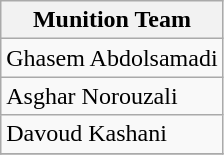<table class="wikitable" "align: right;">
<tr>
<th>Munition Team</th>
</tr>
<tr>
<td> Ghasem Abdolsamadi</td>
</tr>
<tr>
<td> Asghar Norouzali</td>
</tr>
<tr>
<td> Davoud Kashani</td>
</tr>
<tr>
</tr>
</table>
